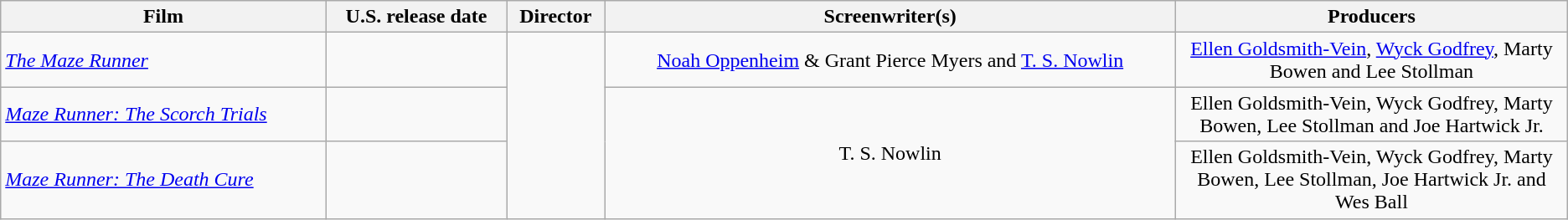<table class="wikitable plainrowheaders" style="text-align:center;">
<tr>
<th>Film</th>
<th>U.S. release date</th>
<th>Director</th>
<th>Screenwriter(s)</th>
<th style="width: 25%">Producers</th>
</tr>
<tr>
<td style="text-align:left"><em><a href='#'>The Maze Runner</a></em></td>
<td style="text-align:left"></td>
<td rowspan="3"></td>
<td><a href='#'>Noah Oppenheim</a> & Grant Pierce Myers and <a href='#'>T. S. Nowlin</a></td>
<td><a href='#'>Ellen Goldsmith-Vein</a>, <a href='#'>Wyck Godfrey</a>, Marty Bowen and Lee Stollman</td>
</tr>
<tr>
<td style="text-align:left"><em><a href='#'>Maze Runner: The Scorch Trials</a></em></td>
<td style="text-align:left"></td>
<td rowspan="2">T. S. Nowlin</td>
<td>Ellen Goldsmith-Vein, Wyck Godfrey, Marty Bowen, Lee Stollman and Joe Hartwick Jr.</td>
</tr>
<tr>
<td style="text-align:left"><em><a href='#'>Maze Runner: The Death Cure</a></em></td>
<td style="text-align:left"></td>
<td>Ellen Goldsmith-Vein, Wyck Godfrey, Marty Bowen, Lee Stollman, Joe Hartwick Jr. and Wes Ball</td>
</tr>
</table>
